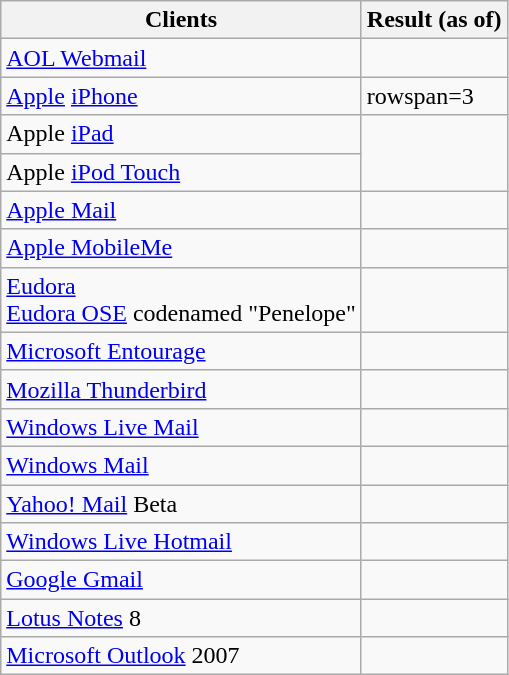<table class="wikitable">
<tr>
<th>Clients</th>
<th>Result (as of)</th>
</tr>
<tr>
<td><a href='#'>AOL Webmail</a></td>
<td></td>
</tr>
<tr>
<td><a href='#'>Apple</a> <a href='#'>iPhone</a></td>
<td>rowspan=3 </td>
</tr>
<tr>
<td>Apple <a href='#'>iPad</a></td>
</tr>
<tr>
<td>Apple <a href='#'>iPod Touch</a></td>
</tr>
<tr>
<td><a href='#'>Apple Mail</a></td>
<td></td>
</tr>
<tr>
<td><a href='#'>Apple MobileMe</a></td>
<td></td>
</tr>
<tr>
<td><a href='#'>Eudora</a><br><a href='#'>Eudora OSE</a> codenamed "Penelope"</td>
<td></td>
</tr>
<tr>
<td><a href='#'>Microsoft Entourage</a></td>
<td></td>
</tr>
<tr>
<td><a href='#'>Mozilla Thunderbird</a></td>
<td></td>
</tr>
<tr>
<td><a href='#'>Windows Live Mail</a></td>
<td></td>
</tr>
<tr>
<td><a href='#'>Windows Mail</a></td>
<td></td>
</tr>
<tr>
<td><a href='#'>Yahoo! Mail</a> Beta</td>
<td></td>
</tr>
<tr>
<td><a href='#'>Windows Live Hotmail</a></td>
<td></td>
</tr>
<tr>
<td><a href='#'>Google Gmail</a></td>
<td></td>
</tr>
<tr>
<td><a href='#'>Lotus Notes</a> 8</td>
<td></td>
</tr>
<tr>
<td><a href='#'>Microsoft Outlook</a> 2007</td>
<td></td>
</tr>
</table>
